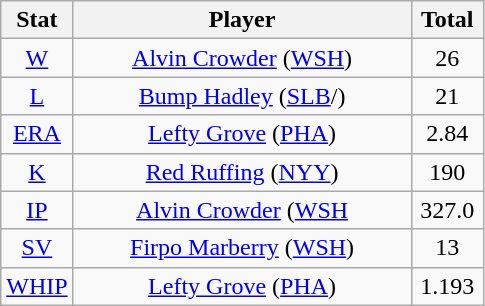<table class="wikitable" style="text-align:center;">
<tr>
<th style="width:15%;">Stat</th>
<th>Player</th>
<th style="width:15%;">Total</th>
</tr>
<tr>
<td><a href='#'>W</a></td>
<td><a href='#'>Alvin Crowder</a> (<a href='#'>WSH</a>)</td>
<td>26</td>
</tr>
<tr>
<td><a href='#'>L</a></td>
<td><a href='#'>Bump Hadley</a> (<a href='#'>SLB</a>/)</td>
<td>21</td>
</tr>
<tr>
<td><a href='#'>ERA</a></td>
<td><a href='#'>Lefty Grove</a> (<a href='#'>PHA</a>)</td>
<td>2.84</td>
</tr>
<tr>
<td><a href='#'>K</a></td>
<td><a href='#'>Red Ruffing</a> (<a href='#'>NYY</a>)</td>
<td>190</td>
</tr>
<tr>
<td><a href='#'>IP</a></td>
<td><a href='#'>Alvin Crowder</a> (<a href='#'>WSH</a></td>
<td>327.0</td>
</tr>
<tr>
<td><a href='#'>SV</a></td>
<td><a href='#'>Firpo Marberry</a> (<a href='#'>WSH</a>)</td>
<td>13</td>
</tr>
<tr>
<td><a href='#'>WHIP</a></td>
<td><a href='#'>Lefty Grove</a> (<a href='#'>PHA</a>)</td>
<td>1.193</td>
</tr>
</table>
